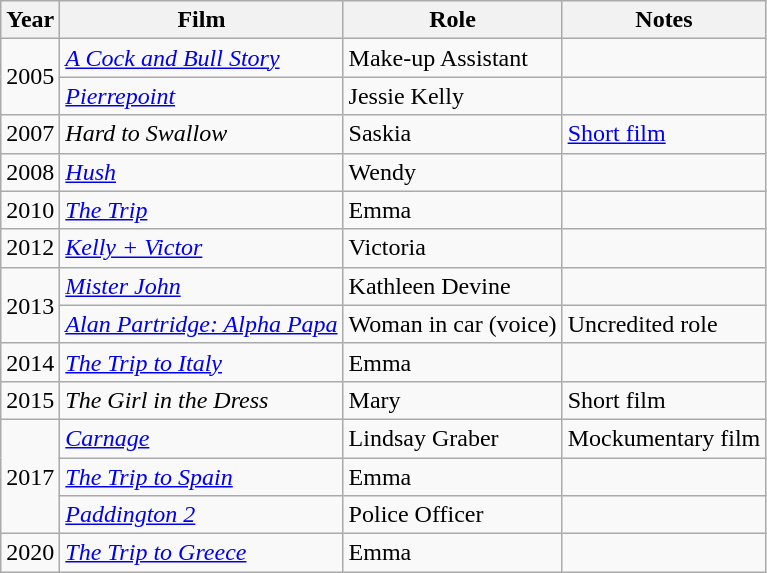<table class="wikitable" style="font-size: 100%;">
<tr>
<th>Year</th>
<th>Film</th>
<th>Role</th>
<th>Notes</th>
</tr>
<tr>
<td rowspan="2">2005</td>
<td><em><a href='#'>A Cock and Bull Story</a></em></td>
<td>Make-up Assistant</td>
<td></td>
</tr>
<tr>
<td><em><a href='#'>Pierrepoint</a></em></td>
<td>Jessie Kelly</td>
<td></td>
</tr>
<tr>
<td>2007</td>
<td><em>Hard to Swallow</em></td>
<td>Saskia</td>
<td><a href='#'>Short film</a></td>
</tr>
<tr>
<td>2008</td>
<td><em><a href='#'>Hush</a></em></td>
<td>Wendy</td>
<td></td>
</tr>
<tr>
<td>2010</td>
<td><em><a href='#'>The Trip</a></em></td>
<td>Emma</td>
<td></td>
</tr>
<tr>
<td>2012</td>
<td><em><a href='#'>Kelly + Victor</a></em></td>
<td>Victoria</td>
<td></td>
</tr>
<tr>
<td rowspan="2">2013</td>
<td><em><a href='#'>Mister John</a></em></td>
<td>Kathleen Devine</td>
<td></td>
</tr>
<tr>
<td><em><a href='#'>Alan Partridge: Alpha Papa</a></em></td>
<td>Woman in car (voice)</td>
<td>Uncredited role</td>
</tr>
<tr>
<td>2014</td>
<td><em><a href='#'>The Trip to Italy</a></em></td>
<td>Emma</td>
<td></td>
</tr>
<tr>
<td>2015</td>
<td><em>The Girl in the Dress</em></td>
<td>Mary</td>
<td>Short film</td>
</tr>
<tr>
<td rowspan="3">2017</td>
<td><em><a href='#'>Carnage</a></em></td>
<td>Lindsay Graber</td>
<td>Mockumentary film</td>
</tr>
<tr>
<td><em><a href='#'>The Trip to Spain</a></em></td>
<td>Emma</td>
</tr>
<tr>
<td><em><a href='#'>Paddington 2</a></em></td>
<td>Police Officer</td>
<td></td>
</tr>
<tr>
<td>2020</td>
<td><em><a href='#'>The Trip to Greece</a></em></td>
<td>Emma</td>
<td></td>
</tr>
</table>
